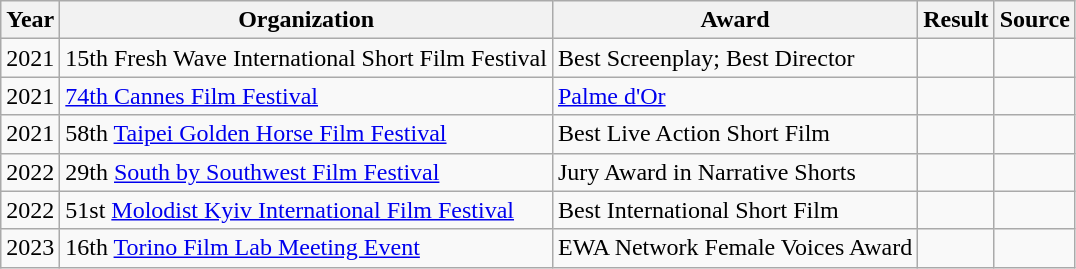<table class="wikitable unsortable plainrowheaders"">
<tr>
<th>Year</th>
<th>Organization</th>
<th>Award</th>
<th>Result</th>
<th>Source</th>
</tr>
<tr>
<td>2021</td>
<td>15th Fresh Wave International Short Film Festival</td>
<td>Best Screenplay; Best Director</td>
<td></td>
<td></td>
</tr>
<tr>
<td>2021</td>
<td><a href='#'>74th Cannes Film Festival</a></td>
<td><a href='#'>Palme d'Or</a></td>
<td></td>
<td></td>
</tr>
<tr>
<td>2021</td>
<td>58th <a href='#'>Taipei Golden Horse Film Festival</a></td>
<td>Best Live Action Short Film</td>
<td></td>
<td></td>
</tr>
<tr>
<td>2022</td>
<td>29th <a href='#'>South by Southwest Film Festival</a></td>
<td>Jury Award in Narrative Shorts</td>
<td></td>
<td></td>
</tr>
<tr>
<td>2022</td>
<td>51st <a href='#'>Molodist Kyiv International Film Festival</a></td>
<td>Best International Short Film</td>
<td></td>
<td></td>
</tr>
<tr>
<td>2023</td>
<td>16th <a href='#'>Torino Film Lab Meeting Event</a></td>
<td>EWA Network Female Voices Award</td>
<td></td>
<td></td>
</tr>
</table>
